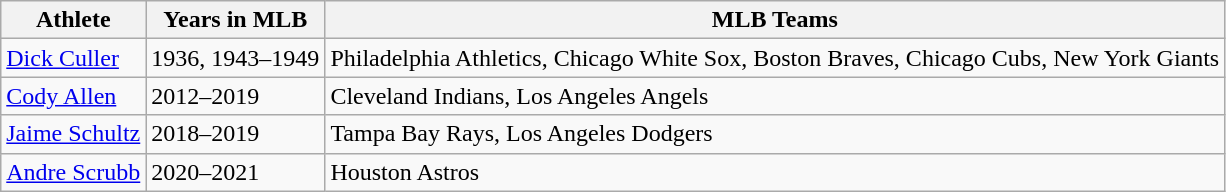<table class="wikitable">
<tr>
<th>Athlete</th>
<th>Years in MLB</th>
<th>MLB Teams</th>
</tr>
<tr>
<td><a href='#'>Dick Culler</a></td>
<td>1936, 1943–1949</td>
<td>Philadelphia Athletics, Chicago White Sox, Boston Braves, Chicago Cubs, New York Giants</td>
</tr>
<tr>
<td><a href='#'>Cody Allen</a></td>
<td>2012–2019</td>
<td>Cleveland Indians, Los Angeles Angels</td>
</tr>
<tr>
<td><a href='#'>Jaime Schultz</a></td>
<td>2018–2019</td>
<td>Tampa Bay Rays, Los Angeles Dodgers</td>
</tr>
<tr>
<td><a href='#'>Andre Scrubb</a></td>
<td>2020–2021</td>
<td>Houston Astros</td>
</tr>
</table>
